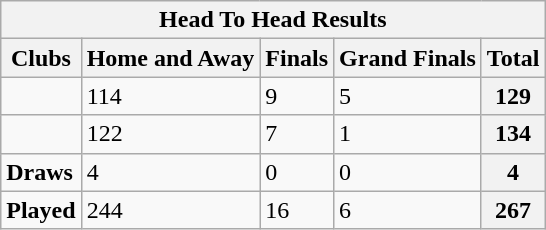<table class="wikitable">
<tr>
<th colspan="5">Head To Head Results</th>
</tr>
<tr>
<th>Clubs</th>
<th>Home and Away</th>
<th>Finals</th>
<th>Grand Finals</th>
<th>Total</th>
</tr>
<tr>
<td> <strong></strong></td>
<td>114</td>
<td>9</td>
<td>5</td>
<th>129</th>
</tr>
<tr>
<td> <strong></strong></td>
<td>122</td>
<td>7</td>
<td>1</td>
<th>134</th>
</tr>
<tr>
<td><strong>Draws</strong></td>
<td>4</td>
<td>0</td>
<td>0</td>
<th>4</th>
</tr>
<tr>
<td><strong>Played</strong></td>
<td>244</td>
<td>16</td>
<td>6</td>
<th>267</th>
</tr>
</table>
